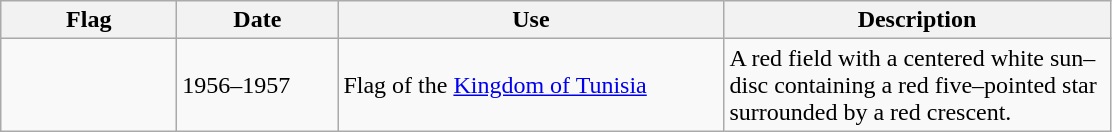<table class="wikitable">
<tr>
<th style="width:110px;">Flag</th>
<th style="width:100px;">Date</th>
<th style="width:250px;">Use</th>
<th style="width:250px;">Description</th>
</tr>
<tr>
<td></td>
<td>1956–1957</td>
<td>Flag of the <a href='#'>Kingdom of Tunisia</a></td>
<td>A red field with a centered white sun–disc containing a red five–pointed star surrounded by a red crescent.</td>
</tr>
</table>
